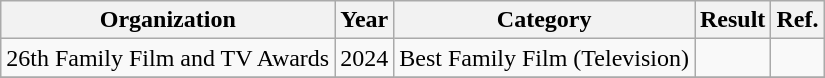<table class="wikitable">
<tr>
<th>Organization</th>
<th>Year</th>
<th>Category</th>
<th>Result</th>
<th>Ref.</th>
</tr>
<tr>
<td>26th Family Film and TV Awards</td>
<td>2024</td>
<td>Best Family Film (Television)</td>
<td></td>
<td></td>
</tr>
<tr>
</tr>
</table>
